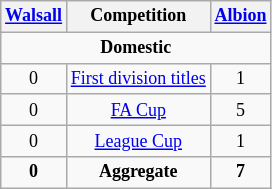<table class="wikitable" style="text-align: center; font-size: 12px">
<tr>
<th><a href='#'>Walsall</a></th>
<th>Competition</th>
<th><a href='#'>Albion</a></th>
</tr>
<tr style="text-align:center;">
<td colspan="4"><strong>Domestic</strong></td>
</tr>
<tr style="text-align:center;">
<td>0</td>
<td><a href='#'>First division titles</a></td>
<td>1</td>
</tr>
<tr style="text-align:center;">
<td>0</td>
<td><a href='#'>FA Cup</a></td>
<td>5</td>
</tr>
<tr style="text-align:center;">
<td>0</td>
<td><a href='#'>League Cup</a></td>
<td>1</td>
</tr>
<tr align="center">
<td><strong>0</strong></td>
<td><strong>Aggregate</strong></td>
<td><strong>7</strong></td>
</tr>
</table>
